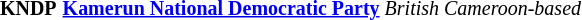<table style="margin:0 auto;" id=toc cellpadding=1>
<tr>
<th width="7%"></th>
</tr>
<tr valign=top>
<td><small><strong>KNDP</strong></small></td>
<td><small><strong><a href='#'>Kamerun National Democratic Party</a></strong> <em>British Cameroon-based</em></small></td>
</tr>
</table>
